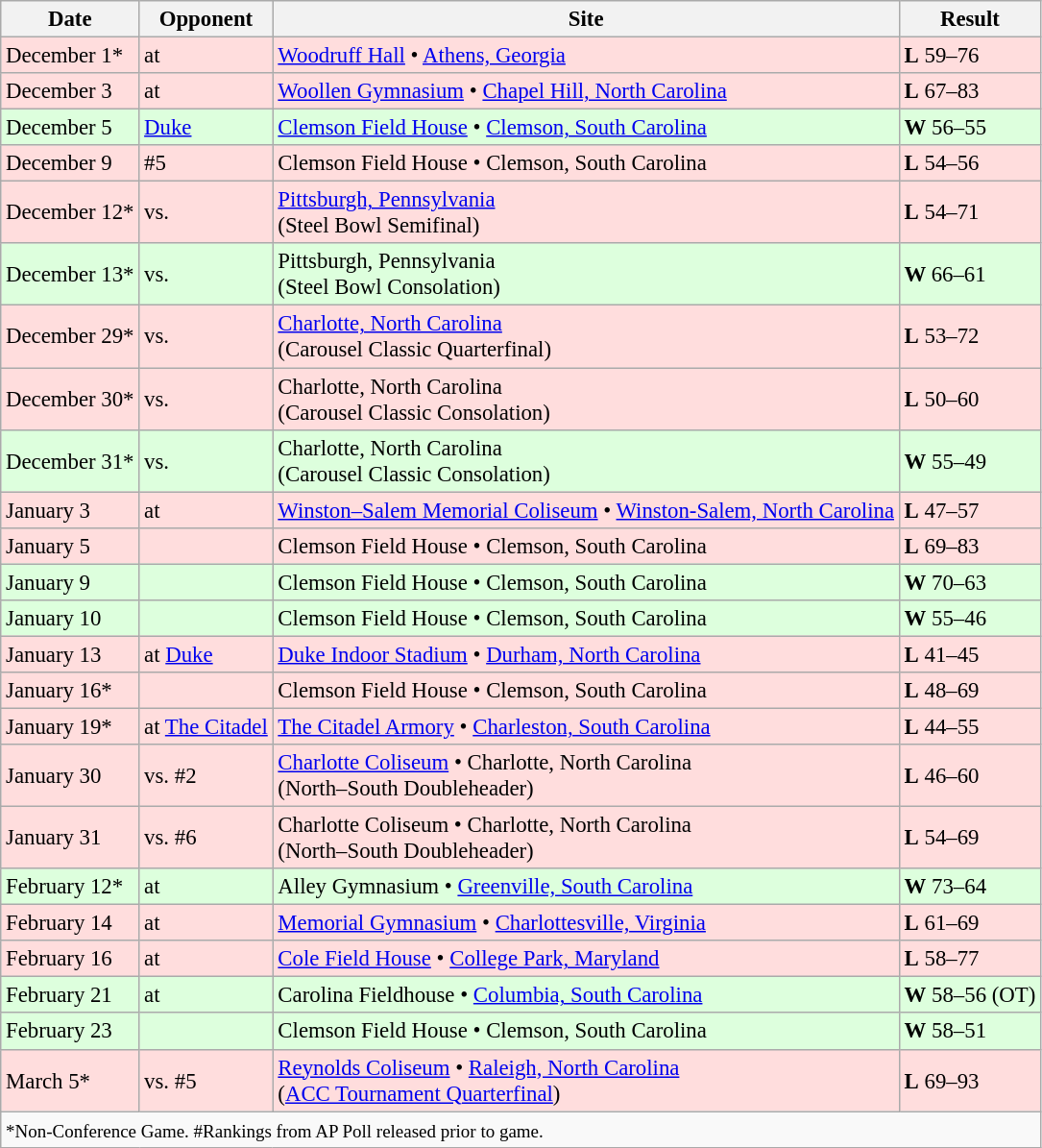<table class="wikitable" style="font-size:95%;">
<tr>
<th>Date</th>
<th>Opponent</th>
<th>Site</th>
<th>Result</th>
</tr>
<tr style="background: #ffdddd;">
<td>December 1*</td>
<td>at </td>
<td><a href='#'>Woodruff Hall</a> • <a href='#'>Athens, Georgia</a></td>
<td><strong>L</strong> 59–76</td>
</tr>
<tr style="background: #ffdddd;">
<td>December 3</td>
<td>at </td>
<td><a href='#'>Woollen Gymnasium</a> • <a href='#'>Chapel Hill, North Carolina</a></td>
<td><strong>L</strong> 67–83</td>
</tr>
<tr style="background: #ddffdd;">
<td>December 5</td>
<td><a href='#'>Duke</a></td>
<td><a href='#'>Clemson Field House</a> • <a href='#'>Clemson, South Carolina</a></td>
<td><strong>W</strong> 56–55</td>
</tr>
<tr style="background: #ffdddd;">
<td>December 9</td>
<td>#5 </td>
<td>Clemson Field House • Clemson, South Carolina</td>
<td><strong>L</strong> 54–56</td>
</tr>
<tr style="background: #ffdddd;">
<td>December 12*</td>
<td>vs. </td>
<td><a href='#'>Pittsburgh, Pennsylvania</a><br>(Steel Bowl Semifinal)</td>
<td><strong>L</strong> 54–71</td>
</tr>
<tr style="background: #ddffdd;">
<td>December 13*</td>
<td>vs. </td>
<td>Pittsburgh, Pennsylvania<br>(Steel Bowl Consolation)</td>
<td><strong>W </strong> 66–61</td>
</tr>
<tr style="background: #ffdddd;">
<td>December 29*</td>
<td>vs. </td>
<td><a href='#'>Charlotte, North Carolina</a><br>(Carousel Classic Quarterfinal)</td>
<td><strong>L</strong> 53–72</td>
</tr>
<tr style="background: #ffdddd;">
<td>December 30*</td>
<td>vs. </td>
<td>Charlotte, North Carolina<br>(Carousel Classic Consolation)</td>
<td><strong>L</strong> 50–60</td>
</tr>
<tr style="background: #ddffdd;">
<td>December 31*</td>
<td>vs. </td>
<td>Charlotte, North Carolina<br>(Carousel Classic Consolation)</td>
<td><strong>W</strong> 55–49</td>
</tr>
<tr style="background: #ffdddd;">
<td>January 3</td>
<td>at </td>
<td><a href='#'>Winston–Salem Memorial Coliseum</a> • <a href='#'>Winston-Salem, North Carolina</a></td>
<td><strong>L</strong> 47–57</td>
</tr>
<tr style="background: #ffdddd;">
<td>January 5</td>
<td></td>
<td>Clemson Field House • Clemson, South Carolina</td>
<td><strong>L</strong> 69–83</td>
</tr>
<tr style="background: #ddffdd;">
<td>January 9</td>
<td></td>
<td>Clemson Field House • Clemson, South Carolina</td>
<td><strong>W</strong> 70–63</td>
</tr>
<tr style="background: #ddffdd;">
<td>January 10</td>
<td></td>
<td>Clemson Field House • Clemson, South Carolina</td>
<td><strong>W</strong> 55–46</td>
</tr>
<tr style="background: #ffdddd;">
<td>January 13</td>
<td>at <a href='#'>Duke</a></td>
<td><a href='#'>Duke Indoor Stadium</a> • <a href='#'>Durham, North Carolina</a></td>
<td><strong>L</strong> 41–45</td>
</tr>
<tr style="background: #ffdddd;">
<td>January 16*</td>
<td></td>
<td>Clemson Field House • Clemson, South Carolina</td>
<td><strong>L</strong> 48–69</td>
</tr>
<tr style="background: #ffdddd;">
<td>January 19*</td>
<td>at <a href='#'>The Citadel</a></td>
<td><a href='#'>The Citadel Armory</a> • <a href='#'>Charleston, South Carolina</a></td>
<td><strong>L</strong> 44–55</td>
</tr>
<tr style="background: #ffdddd;">
<td>January 30</td>
<td>vs. #2 </td>
<td><a href='#'>Charlotte Coliseum</a> • Charlotte, North Carolina<br>(North–South Doubleheader)</td>
<td><strong>L</strong> 46–60</td>
</tr>
<tr style="background: #ffdddd;">
<td>January 31</td>
<td>vs. #6 </td>
<td>Charlotte Coliseum • Charlotte, North Carolina<br>(North–South Doubleheader)</td>
<td><strong>L</strong> 54–69</td>
</tr>
<tr style="background: #ddffdd;">
<td>February 12*</td>
<td>at </td>
<td>Alley Gymnasium • <a href='#'>Greenville, South Carolina</a></td>
<td><strong>W</strong> 73–64</td>
</tr>
<tr style="background: #ffdddd;">
<td>February 14</td>
<td>at </td>
<td><a href='#'>Memorial Gymnasium</a> • <a href='#'>Charlottesville, Virginia</a></td>
<td><strong>L</strong> 61–69</td>
</tr>
<tr style="background: #ffdddd;">
<td>February 16</td>
<td>at </td>
<td><a href='#'>Cole Field House</a> • <a href='#'>College Park, Maryland</a></td>
<td><strong>L</strong> 58–77</td>
</tr>
<tr style="background: #ddffdd;">
<td>February 21</td>
<td>at </td>
<td>Carolina Fieldhouse • <a href='#'>Columbia, South Carolina</a></td>
<td><strong>W</strong> 58–56 (OT)</td>
</tr>
<tr style="background: #ddffdd;">
<td>February 23</td>
<td></td>
<td>Clemson Field House • Clemson, South Carolina</td>
<td><strong>W</strong> 58–51</td>
</tr>
<tr style="background: #ffdddd;">
<td>March 5*</td>
<td>vs. #5 </td>
<td><a href='#'>Reynolds Coliseum</a> • <a href='#'>Raleigh, North Carolina</a><br>(<a href='#'>ACC Tournament Quarterfinal</a>)</td>
<td><strong>L</strong> 69–93</td>
</tr>
<tr style="background:#f9f9f9;">
<td colspan=4><small>*Non-Conference Game. #Rankings from AP Poll released prior to game.</small></td>
</tr>
</table>
